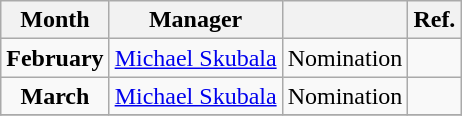<table class="wikitable" style="text-align:left">
<tr>
<th>Month</th>
<th>Manager</th>
<th></th>
<th>Ref.</th>
</tr>
<tr>
<td align=center><strong>February</strong></td>
<td> <a href='#'>Michael Skubala</a></td>
<td>Nomination</td>
<td align=center></td>
</tr>
<tr>
<td align=center><strong>March</strong></td>
<td> <a href='#'>Michael Skubala</a></td>
<td>Nomination</td>
<td align=center></td>
</tr>
<tr>
</tr>
</table>
